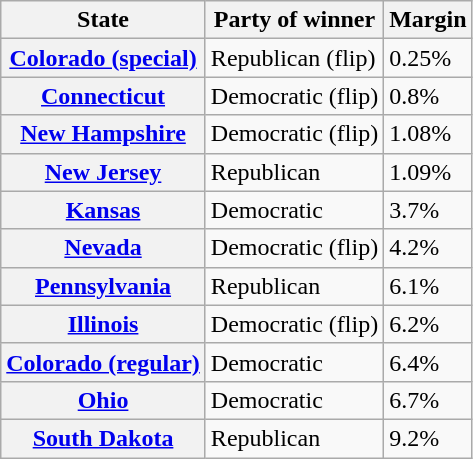<table class="wikitable sortable">
<tr>
<th>State</th>
<th>Party of winner</th>
<th>Margin</th>
</tr>
<tr>
<th><a href='#'>Colorado (special)</a></th>
<td data-sort-value=-0.5 >Republican (flip)</td>
<td>0.25%</td>
</tr>
<tr>
<th><a href='#'>Connecticut</a></th>
<td data-sort-value=-0.5 >Democratic (flip)</td>
<td>0.8%</td>
</tr>
<tr>
<th><a href='#'>New Hampshire</a></th>
<td data-sort-value=-0.5 >Democratic (flip)</td>
<td>1.08%</td>
</tr>
<tr>
<th><a href='#'>New Jersey</a></th>
<td data-sort-value=-0.5 >Republican</td>
<td>1.09%</td>
</tr>
<tr>
<th><a href='#'>Kansas</a></th>
<td data-sort-value=-0.5 >Democratic</td>
<td>3.7%</td>
</tr>
<tr>
<th><a href='#'>Nevada</a></th>
<td data-sort-value=-0.5 >Democratic (flip)</td>
<td>4.2%</td>
</tr>
<tr>
<th><a href='#'>Pennsylvania</a></th>
<td data-sort-value=-0.5 >Republican</td>
<td>6.1%</td>
</tr>
<tr>
<th><a href='#'>Illinois</a></th>
<td data-sort-value=-0.5 >Democratic (flip)</td>
<td>6.2%</td>
</tr>
<tr>
<th><a href='#'>Colorado (regular)</a></th>
<td data-sort-value=-0.5 >Democratic</td>
<td>6.4%</td>
</tr>
<tr>
<th><a href='#'>Ohio</a></th>
<td data-sort-value=-0.5 >Democratic</td>
<td>6.7%</td>
</tr>
<tr>
<th><a href='#'>South Dakota</a></th>
<td data-sort-value=-0.5 >Republican</td>
<td>9.2%</td>
</tr>
</table>
